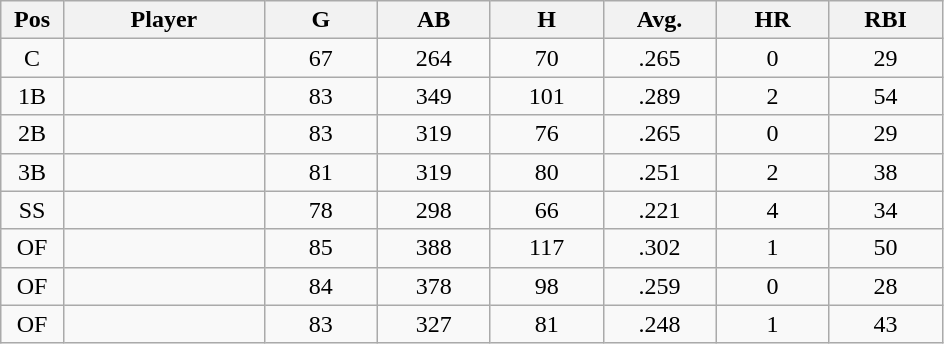<table class="wikitable sortable">
<tr>
<th bgcolor="#DDDDFF" width="5%">Pos</th>
<th bgcolor="#DDDDFF" width="16%">Player</th>
<th bgcolor="#DDDDFF" width="9%">G</th>
<th bgcolor="#DDDDFF" width="9%">AB</th>
<th bgcolor="#DDDDFF" width="9%">H</th>
<th bgcolor="#DDDDFF" width="9%">Avg.</th>
<th bgcolor="#DDDDFF" width="9%">HR</th>
<th bgcolor="#DDDDFF" width="9%">RBI</th>
</tr>
<tr align="center">
<td>C</td>
<td></td>
<td>67</td>
<td>264</td>
<td>70</td>
<td>.265</td>
<td>0</td>
<td>29</td>
</tr>
<tr align="center">
<td>1B</td>
<td></td>
<td>83</td>
<td>349</td>
<td>101</td>
<td>.289</td>
<td>2</td>
<td>54</td>
</tr>
<tr align="center">
<td>2B</td>
<td></td>
<td>83</td>
<td>319</td>
<td>76</td>
<td>.265</td>
<td>0</td>
<td>29</td>
</tr>
<tr align="center">
<td>3B</td>
<td></td>
<td>81</td>
<td>319</td>
<td>80</td>
<td>.251</td>
<td>2</td>
<td>38</td>
</tr>
<tr align="center">
<td>SS</td>
<td></td>
<td>78</td>
<td>298</td>
<td>66</td>
<td>.221</td>
<td>4</td>
<td>34</td>
</tr>
<tr align="center">
<td>OF</td>
<td></td>
<td>85</td>
<td>388</td>
<td>117</td>
<td>.302</td>
<td>1</td>
<td>50</td>
</tr>
<tr align="center">
<td>OF</td>
<td></td>
<td>84</td>
<td>378</td>
<td>98</td>
<td>.259</td>
<td>0</td>
<td>28</td>
</tr>
<tr align="center">
<td>OF</td>
<td></td>
<td>83</td>
<td>327</td>
<td>81</td>
<td>.248</td>
<td>1</td>
<td>43</td>
</tr>
</table>
